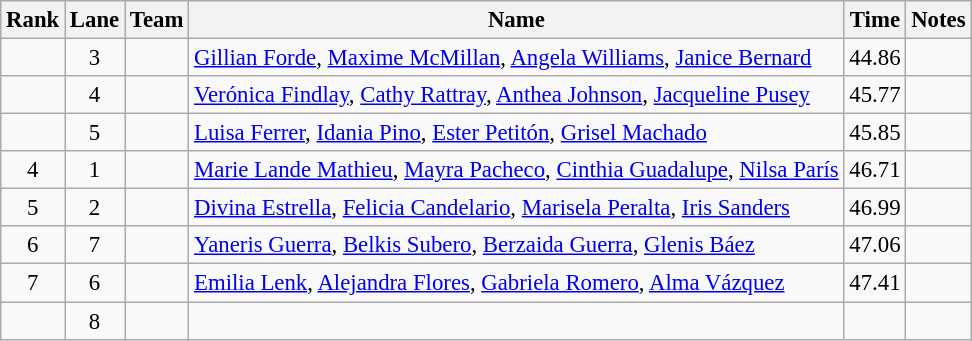<table class="wikitable sortable" style="text-align:center;font-size:95%">
<tr>
<th>Rank</th>
<th>Lane</th>
<th>Team</th>
<th>Name</th>
<th>Time</th>
<th>Notes</th>
</tr>
<tr>
<td></td>
<td>3</td>
<td align=left></td>
<td align=left><a href='#'>Gillian Forde</a>, <a href='#'>Maxime McMillan</a>, <a href='#'>Angela Williams</a>, <a href='#'>Janice Bernard</a></td>
<td>44.86</td>
<td></td>
</tr>
<tr>
<td></td>
<td>4</td>
<td align=left></td>
<td align=left><a href='#'>Verónica Findlay</a>, <a href='#'>Cathy Rattray</a>, <a href='#'>Anthea Johnson</a>, <a href='#'>Jacqueline Pusey</a></td>
<td>45.77</td>
<td></td>
</tr>
<tr>
<td></td>
<td>5</td>
<td align=left></td>
<td align=left><a href='#'>Luisa Ferrer</a>, <a href='#'>Idania Pino</a>, <a href='#'>Ester Petitón</a>, <a href='#'>Grisel Machado</a></td>
<td>45.85</td>
<td></td>
</tr>
<tr>
<td>4</td>
<td>1</td>
<td align=left></td>
<td align=left><a href='#'>Marie Lande Mathieu</a>, <a href='#'>Mayra Pacheco</a>, <a href='#'>Cinthia Guadalupe</a>, <a href='#'>Nilsa París</a></td>
<td>46.71</td>
<td></td>
</tr>
<tr>
<td>5</td>
<td>2</td>
<td align=left></td>
<td align=left><a href='#'>Divina Estrella</a>, <a href='#'>Felicia Candelario</a>, <a href='#'>Marisela Peralta</a>, <a href='#'>Iris Sanders</a></td>
<td>46.99</td>
<td></td>
</tr>
<tr>
<td>6</td>
<td>7</td>
<td align=left></td>
<td align=left><a href='#'>Yaneris Guerra</a>, <a href='#'>Belkis Subero</a>, <a href='#'>Berzaida Guerra</a>, <a href='#'>Glenis Báez</a></td>
<td>47.06</td>
<td></td>
</tr>
<tr>
<td>7</td>
<td>6</td>
<td align=left></td>
<td align=left><a href='#'>Emilia Lenk</a>, <a href='#'>Alejandra Flores</a>, <a href='#'>Gabriela Romero</a>, <a href='#'>Alma Vázquez</a></td>
<td>47.41</td>
<td></td>
</tr>
<tr>
<td></td>
<td>8</td>
<td align=left></td>
<td align=left></td>
<td></td>
<td></td>
</tr>
</table>
